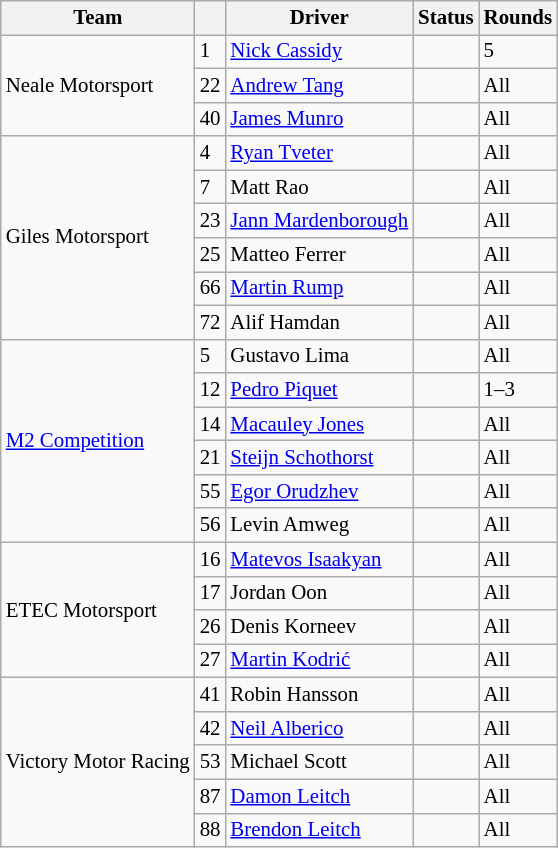<table class="wikitable" style="font-size: 87%">
<tr>
<th>Team</th>
<th></th>
<th>Driver</th>
<th>Status</th>
<th>Rounds</th>
</tr>
<tr>
<td rowspan=3>Neale Motorsport</td>
<td>1</td>
<td> <a href='#'>Nick Cassidy</a></td>
<td></td>
<td>5</td>
</tr>
<tr>
<td>22</td>
<td> <a href='#'>Andrew Tang</a></td>
<td></td>
<td>All</td>
</tr>
<tr>
<td>40</td>
<td> <a href='#'>James Munro</a></td>
<td align=center></td>
<td>All</td>
</tr>
<tr>
<td rowspan=6>Giles Motorsport</td>
<td>4</td>
<td> <a href='#'>Ryan Tveter</a></td>
<td align=center></td>
<td>All</td>
</tr>
<tr>
<td>7</td>
<td> Matt Rao</td>
<td align=center></td>
<td>All</td>
</tr>
<tr>
<td>23</td>
<td> <a href='#'>Jann Mardenborough</a></td>
<td></td>
<td>All</td>
</tr>
<tr>
<td>25</td>
<td> Matteo Ferrer</td>
<td align=center></td>
<td>All</td>
</tr>
<tr>
<td>66</td>
<td> <a href='#'>Martin Rump</a></td>
<td align=center></td>
<td>All</td>
</tr>
<tr>
<td>72</td>
<td> Alif Hamdan</td>
<td align=center></td>
<td>All</td>
</tr>
<tr>
<td rowspan=6><a href='#'>M2 Competition</a></td>
<td>5</td>
<td> Gustavo Lima</td>
<td align=center></td>
<td>All</td>
</tr>
<tr>
<td>12</td>
<td> <a href='#'>Pedro Piquet</a></td>
<td align=center></td>
<td>1–3</td>
</tr>
<tr>
<td>14</td>
<td> <a href='#'>Macauley Jones</a></td>
<td align=center></td>
<td>All</td>
</tr>
<tr>
<td>21</td>
<td> <a href='#'>Steijn Schothorst</a></td>
<td></td>
<td>All</td>
</tr>
<tr>
<td>55</td>
<td> <a href='#'>Egor Orudzhev</a></td>
<td align=center></td>
<td>All</td>
</tr>
<tr>
<td>56</td>
<td> Levin Amweg</td>
<td align=center></td>
<td>All</td>
</tr>
<tr>
<td rowspan=4>ETEC Motorsport</td>
<td>16</td>
<td> <a href='#'>Matevos Isaakyan</a></td>
<td align=center></td>
<td>All</td>
</tr>
<tr>
<td>17</td>
<td> Jordan Oon</td>
<td align=center></td>
<td>All</td>
</tr>
<tr>
<td>26</td>
<td> Denis Korneev</td>
<td align=center></td>
<td>All</td>
</tr>
<tr>
<td>27</td>
<td> <a href='#'>Martin Kodrić</a></td>
<td align=center></td>
<td>All</td>
</tr>
<tr>
<td rowspan=5>Victory Motor Racing</td>
<td>41</td>
<td> Robin Hansson</td>
<td align=center></td>
<td>All</td>
</tr>
<tr>
<td>42</td>
<td> <a href='#'>Neil Alberico</a></td>
<td align=center></td>
<td>All</td>
</tr>
<tr>
<td>53</td>
<td> Michael Scott</td>
<td></td>
<td>All</td>
</tr>
<tr>
<td>87</td>
<td> <a href='#'>Damon Leitch</a></td>
<td></td>
<td>All</td>
</tr>
<tr>
<td>88</td>
<td> <a href='#'>Brendon Leitch</a></td>
<td align=center></td>
<td>All</td>
</tr>
</table>
